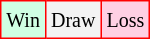<table class="wikitable">
<tr>
<td style="background-color: #d0ffe3; border:1px solid red;"><small>Win</small></td>
<td style="background-color: #f3f3f3; border:1px solid red;"><small>Draw</small></td>
<td style="background-color: #ffd0e3; border:1px solid red;"><small>Loss</small></td>
</tr>
</table>
